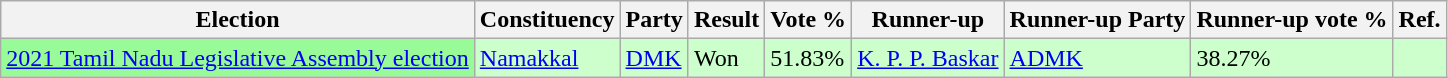<table class="wikitable">
<tr>
<th>Election</th>
<th>Constituency</th>
<th>Party</th>
<th>Result</th>
<th>Vote %</th>
<th>Runner-up</th>
<th>Runner-up Party</th>
<th>Runner-up vote %</th>
<th>Ref.</th>
</tr>
<tr style="background:#cfc;">
<td bgcolor=#98FB98><a href='#'>2021 Tamil Nadu Legislative Assembly election</a></td>
<td><a href='#'>Namakkal</a></td>
<td><a href='#'>DMK</a></td>
<td>Won</td>
<td>51.83%</td>
<td><a href='#'>K. P. P. Baskar</a></td>
<td><a href='#'>ADMK</a></td>
<td>38.27%</td>
<td></td>
</tr>
</table>
